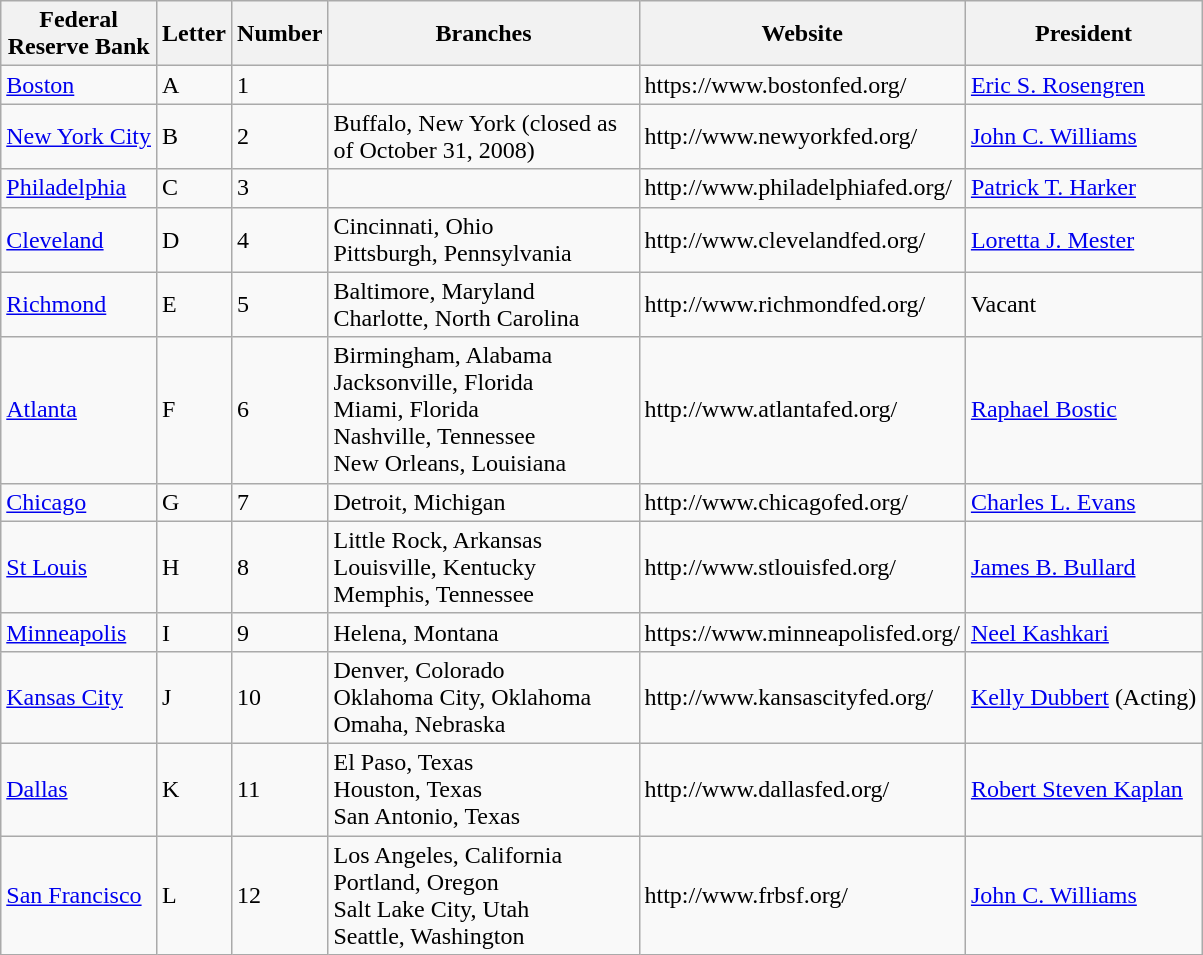<table class="wikitable" border="1">
<tr>
<th>Federal <br>Reserve Bank</th>
<th>Letter</th>
<th>Number</th>
<th width=200>Branches</th>
<th>Website</th>
<th>President</th>
</tr>
<tr>
<td><a href='#'>Boston</a></td>
<td>A</td>
<td>1</td>
<td></td>
<td>https://www.bostonfed.org/  </td>
<td><a href='#'>Eric S. Rosengren</a></td>
</tr>
<tr>
<td><a href='#'>New York City</a></td>
<td>B</td>
<td>2</td>
<td>Buffalo, New York (closed as of October 31, 2008)</td>
<td>http://www.newyorkfed.org/</td>
<td><a href='#'>John C. Williams</a></td>
</tr>
<tr>
<td><a href='#'>Philadelphia</a></td>
<td>C</td>
<td>3</td>
<td></td>
<td>http://www.philadelphiafed.org/</td>
<td><a href='#'>Patrick T. Harker</a></td>
</tr>
<tr>
<td><a href='#'>Cleveland</a></td>
<td>D</td>
<td>4</td>
<td>Cincinnati, Ohio<br>Pittsburgh, Pennsylvania</td>
<td>http://www.clevelandfed.org/</td>
<td><a href='#'>Loretta J. Mester</a></td>
</tr>
<tr>
<td><a href='#'>Richmond</a></td>
<td>E</td>
<td>5</td>
<td>Baltimore, Maryland<br>Charlotte, North Carolina</td>
<td>http://www.richmondfed.org/</td>
<td>Vacant</td>
</tr>
<tr>
<td><a href='#'>Atlanta</a></td>
<td>F</td>
<td>6</td>
<td>Birmingham, Alabama<br>Jacksonville, Florida<br>Miami, Florida<br>Nashville, Tennessee<br>New Orleans, Louisiana</td>
<td>http://www.atlantafed.org/</td>
<td><a href='#'>Raphael Bostic</a></td>
</tr>
<tr>
<td><a href='#'>Chicago</a></td>
<td>G</td>
<td>7</td>
<td>Detroit, Michigan</td>
<td>http://www.chicagofed.org/</td>
<td><a href='#'>Charles L. Evans</a></td>
</tr>
<tr>
<td><a href='#'>St Louis</a></td>
<td>H</td>
<td>8</td>
<td>Little Rock, Arkansas<br>Louisville, Kentucky<br>Memphis, Tennessee</td>
<td>http://www.stlouisfed.org/</td>
<td><a href='#'>James B. Bullard</a></td>
</tr>
<tr>
<td><a href='#'>Minneapolis</a></td>
<td>I</td>
<td>9</td>
<td>Helena, Montana</td>
<td>https://www.minneapolisfed.org/</td>
<td><a href='#'>Neel Kashkari</a></td>
</tr>
<tr>
<td><a href='#'>Kansas City</a></td>
<td>J</td>
<td>10</td>
<td>Denver, Colorado<br>Oklahoma City, Oklahoma<br>Omaha, Nebraska</td>
<td>http://www.kansascityfed.org/</td>
<td><a href='#'>Kelly Dubbert</a> (Acting)</td>
</tr>
<tr>
<td><a href='#'>Dallas</a></td>
<td>K</td>
<td>11</td>
<td>El Paso, Texas<br>Houston, Texas<br>San Antonio, Texas</td>
<td>http://www.dallasfed.org/</td>
<td><a href='#'>Robert Steven Kaplan</a></td>
</tr>
<tr>
<td><a href='#'>San Francisco</a></td>
<td>L</td>
<td>12</td>
<td>Los Angeles, California<br>Portland, Oregon<br>Salt Lake City, Utah<br>Seattle, Washington</td>
<td>http://www.frbsf.org/</td>
<td><a href='#'>John C. Williams</a></td>
</tr>
</table>
